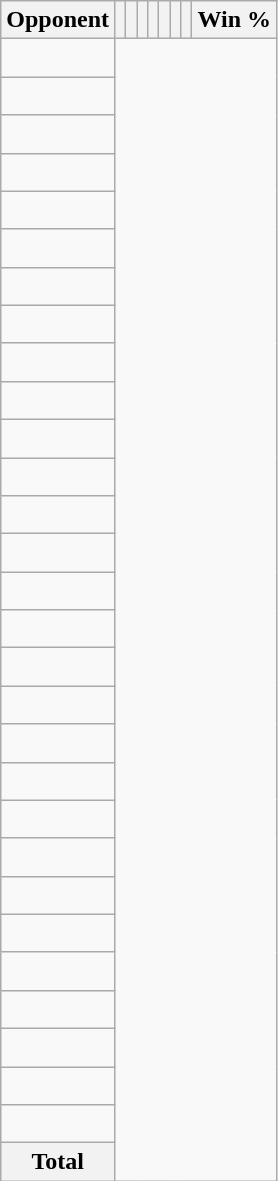<table class="wikitable sortable collapsible collapsed" style="text-align: center;">
<tr>
<th>Opponent</th>
<th></th>
<th></th>
<th></th>
<th></th>
<th></th>
<th></th>
<th></th>
<th>Win %</th>
</tr>
<tr>
<td align="left"><br></td>
</tr>
<tr>
<td align="left"><br></td>
</tr>
<tr>
<td align="left"><br></td>
</tr>
<tr>
<td align="left"><br></td>
</tr>
<tr>
<td align="left"><br></td>
</tr>
<tr>
<td align="left"><br></td>
</tr>
<tr>
<td align="left"><br></td>
</tr>
<tr>
<td align="left"><br></td>
</tr>
<tr>
<td align="left"><br></td>
</tr>
<tr>
<td align="left"><br></td>
</tr>
<tr>
<td align="left"><br></td>
</tr>
<tr>
<td align="left"><br></td>
</tr>
<tr>
<td align="left"><br></td>
</tr>
<tr>
<td align="left"><br></td>
</tr>
<tr>
<td align="left"><br></td>
</tr>
<tr>
<td align="left"><br></td>
</tr>
<tr>
<td align="left"><br></td>
</tr>
<tr>
<td align="left"><br></td>
</tr>
<tr>
<td align="left"><br></td>
</tr>
<tr>
<td align="left"><br></td>
</tr>
<tr>
<td align="left"><br></td>
</tr>
<tr>
<td align="left"><br></td>
</tr>
<tr>
<td align="left"><br></td>
</tr>
<tr>
<td align="left"><br></td>
</tr>
<tr>
<td align="left"><br></td>
</tr>
<tr>
<td align="left"><br></td>
</tr>
<tr>
<td align="left"><br></td>
</tr>
<tr>
<td align="left"><br></td>
</tr>
<tr>
<td align="left"><br></td>
</tr>
<tr class="sortbottom">
<th>Total<br></th>
</tr>
</table>
